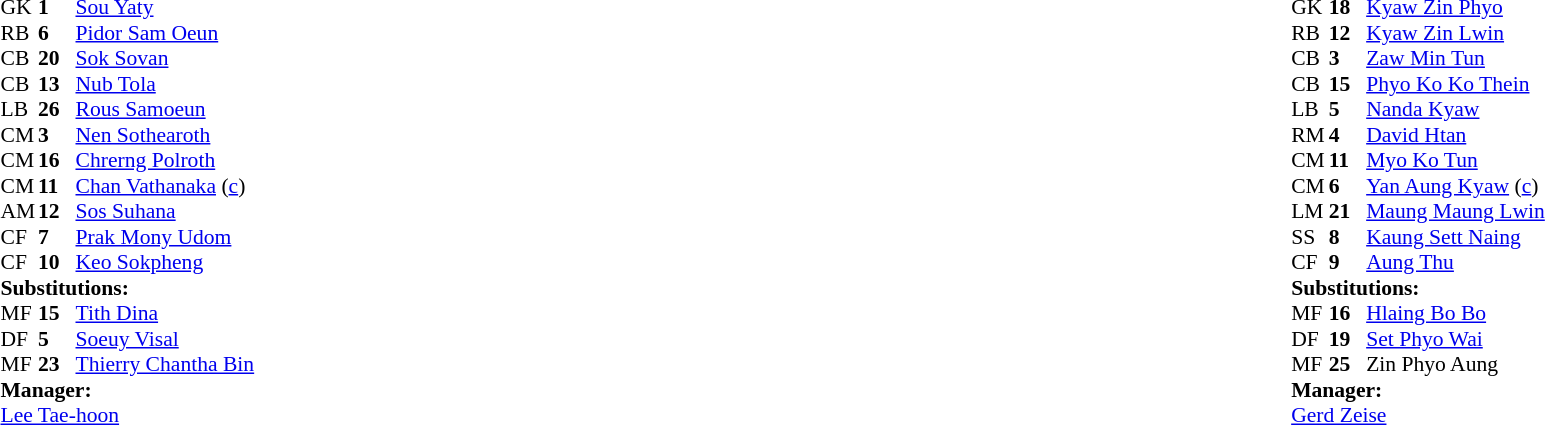<table width="100%">
<tr>
<td valign="top" width="40%"><br><table style="font-size:90%;" cellspacing="0" cellpadding="0">
<tr>
<th width="25"></th>
<th width="25"></th>
</tr>
<tr>
<td>GK</td>
<td><strong>1</strong></td>
<td><a href='#'>Sou Yaty</a></td>
</tr>
<tr>
<td>RB</td>
<td><strong>6</strong></td>
<td><a href='#'>Pidor Sam Oeun</a></td>
</tr>
<tr>
<td>CB</td>
<td><strong>20</strong></td>
<td><a href='#'>Sok Sovan</a></td>
</tr>
<tr>
<td>CB</td>
<td><strong>13</strong></td>
<td><a href='#'>Nub Tola</a></td>
</tr>
<tr>
<td>LB</td>
<td><strong>26</strong></td>
<td><a href='#'>Rous Samoeun</a></td>
</tr>
<tr>
<td>CM</td>
<td><strong>3</strong></td>
<td><a href='#'>Nen Sothearoth</a></td>
<td></td>
<td></td>
</tr>
<tr>
<td>CM</td>
<td><strong>16</strong></td>
<td><a href='#'>Chrerng Polroth</a></td>
</tr>
<tr>
<td>CM</td>
<td><strong>11</strong></td>
<td><a href='#'>Chan Vathanaka</a> (<a href='#'>c</a>)</td>
</tr>
<tr>
<td>AM</td>
<td><strong>12</strong></td>
<td><a href='#'>Sos Suhana</a></td>
<td></td>
<td></td>
</tr>
<tr>
<td>CF</td>
<td><strong>7</strong></td>
<td><a href='#'>Prak Mony Udom</a></td>
<td></td>
<td></td>
</tr>
<tr>
<td>CF</td>
<td><strong>10</strong></td>
<td><a href='#'>Keo Sokpheng</a></td>
</tr>
<tr>
<td colspan=3><strong>Substitutions:</strong></td>
</tr>
<tr>
<td>MF</td>
<td><strong>15</strong></td>
<td><a href='#'>Tith Dina</a></td>
<td></td>
<td></td>
</tr>
<tr>
<td>DF</td>
<td><strong>5</strong></td>
<td><a href='#'>Soeuy Visal</a></td>
<td></td>
<td></td>
</tr>
<tr>
<td>MF</td>
<td><strong>23</strong></td>
<td><a href='#'>Thierry Chantha Bin</a></td>
<td></td>
<td></td>
</tr>
<tr>
<td colspan=3><strong>Manager:</strong></td>
</tr>
<tr>
<td colspan=4> <a href='#'>Lee Tae-hoon</a></td>
</tr>
</table>
</td>
<td valign="top"></td>
<td valign="top" width="50%"><br><table style="font-size:90%;" cellspacing="0" cellpadding="0" align="center">
<tr>
<th width=25></th>
<th width=25></th>
</tr>
<tr>
<td>GK</td>
<td><strong>18</strong></td>
<td><a href='#'>Kyaw Zin Phyo</a></td>
</tr>
<tr>
<td>RB</td>
<td><strong>12</strong></td>
<td><a href='#'>Kyaw Zin Lwin</a></td>
</tr>
<tr>
<td>CB</td>
<td><strong>3</strong></td>
<td><a href='#'>Zaw Min Tun</a></td>
</tr>
<tr>
<td>CB</td>
<td><strong>15</strong></td>
<td><a href='#'>Phyo Ko Ko Thein</a></td>
</tr>
<tr>
<td>LB</td>
<td><strong>5</strong></td>
<td><a href='#'>Nanda Kyaw</a></td>
</tr>
<tr>
<td>RM</td>
<td><strong>4</strong></td>
<td><a href='#'>David Htan</a></td>
<td></td>
<td></td>
</tr>
<tr>
<td>CM</td>
<td><strong>11</strong></td>
<td><a href='#'>Myo Ko Tun</a></td>
<td></td>
<td></td>
</tr>
<tr>
<td>CM</td>
<td><strong>6</strong></td>
<td><a href='#'>Yan Aung Kyaw</a> (<a href='#'>c</a>)</td>
</tr>
<tr>
<td>LM</td>
<td><strong>21</strong></td>
<td><a href='#'>Maung Maung Lwin</a></td>
</tr>
<tr>
<td>SS</td>
<td><strong>8</strong></td>
<td><a href='#'>Kaung Sett Naing</a></td>
<td></td>
<td></td>
</tr>
<tr>
<td>CF</td>
<td><strong>9</strong></td>
<td><a href='#'>Aung Thu</a></td>
</tr>
<tr>
<td colspan=3><strong>Substitutions:</strong></td>
</tr>
<tr>
<td>MF</td>
<td><strong>16</strong></td>
<td><a href='#'>Hlaing Bo Bo</a></td>
<td></td>
<td></td>
</tr>
<tr>
<td>DF</td>
<td><strong>19</strong></td>
<td><a href='#'>Set Phyo Wai</a></td>
<td></td>
<td></td>
</tr>
<tr>
<td>MF</td>
<td><strong>25</strong></td>
<td>Zin Phyo Aung</td>
<td></td>
<td></td>
</tr>
<tr>
<td colspan=3><strong>Manager:</strong></td>
</tr>
<tr>
<td colspan=4> <a href='#'>Gerd Zeise</a></td>
</tr>
</table>
</td>
</tr>
</table>
